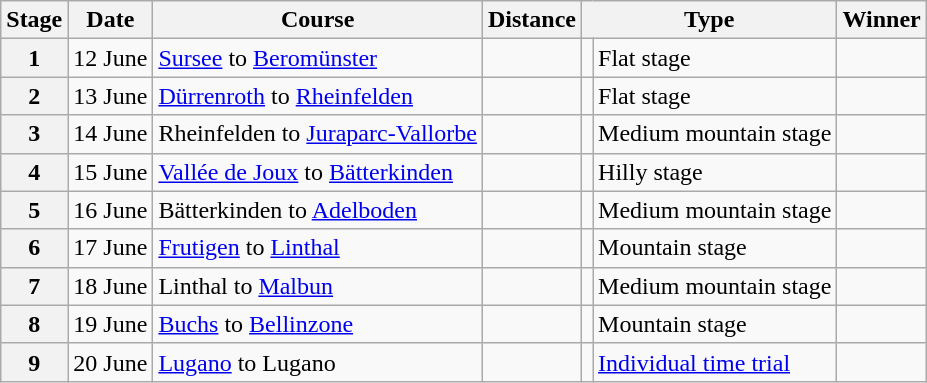<table class="wikitable">
<tr>
<th scope="col">Stage</th>
<th scope="col">Date</th>
<th scope="col">Course</th>
<th scope="col">Distance</th>
<th scope="col" colspan="2">Type</th>
<th scope="col">Winner</th>
</tr>
<tr>
<th scope="row">1</th>
<td style="text-align:right;">12 June</td>
<td><a href='#'>Sursee</a> to <a href='#'>Beromünster</a></td>
<td></td>
<td></td>
<td>Flat stage</td>
<td></td>
</tr>
<tr>
<th scope="row">2</th>
<td style="text-align:right;">13 June</td>
<td><a href='#'>Dürrenroth</a> to <a href='#'>Rheinfelden</a></td>
<td></td>
<td></td>
<td>Flat stage</td>
<td></td>
</tr>
<tr>
<th scope="row">3</th>
<td style="text-align:right;">14 June</td>
<td>Rheinfelden to <a href='#'>Juraparc-Vallorbe</a></td>
<td></td>
<td></td>
<td>Medium mountain stage</td>
<td></td>
</tr>
<tr>
<th scope="row">4</th>
<td style="text-align:right;">15 June</td>
<td><a href='#'>Vallée de Joux</a> to <a href='#'>Bätterkinden</a></td>
<td></td>
<td></td>
<td>Hilly stage</td>
<td></td>
</tr>
<tr>
<th scope="row">5</th>
<td style="text-align:right;">16 June</td>
<td>Bätterkinden to <a href='#'>Adelboden</a></td>
<td></td>
<td></td>
<td>Medium mountain stage</td>
<td></td>
</tr>
<tr>
<th scope="row">6</th>
<td style="text-align:right;">17 June</td>
<td><a href='#'>Frutigen</a> to <a href='#'>Linthal</a></td>
<td></td>
<td></td>
<td>Mountain stage</td>
<td></td>
</tr>
<tr>
<th scope="row">7</th>
<td style="text-align:right;">18 June</td>
<td>Linthal to <a href='#'>Malbun</a></td>
<td></td>
<td></td>
<td>Medium mountain stage</td>
<td></td>
</tr>
<tr>
<th scope="row">8</th>
<td style="text-align:right;">19 June</td>
<td><a href='#'>Buchs</a> to <a href='#'>Bellinzone</a></td>
<td></td>
<td></td>
<td>Mountain stage</td>
<td></td>
</tr>
<tr>
<th scope="row">9</th>
<td style="text-align:right;">20 June</td>
<td><a href='#'>Lugano</a> to Lugano</td>
<td></td>
<td></td>
<td><a href='#'>Individual time trial</a></td>
<td></td>
</tr>
</table>
